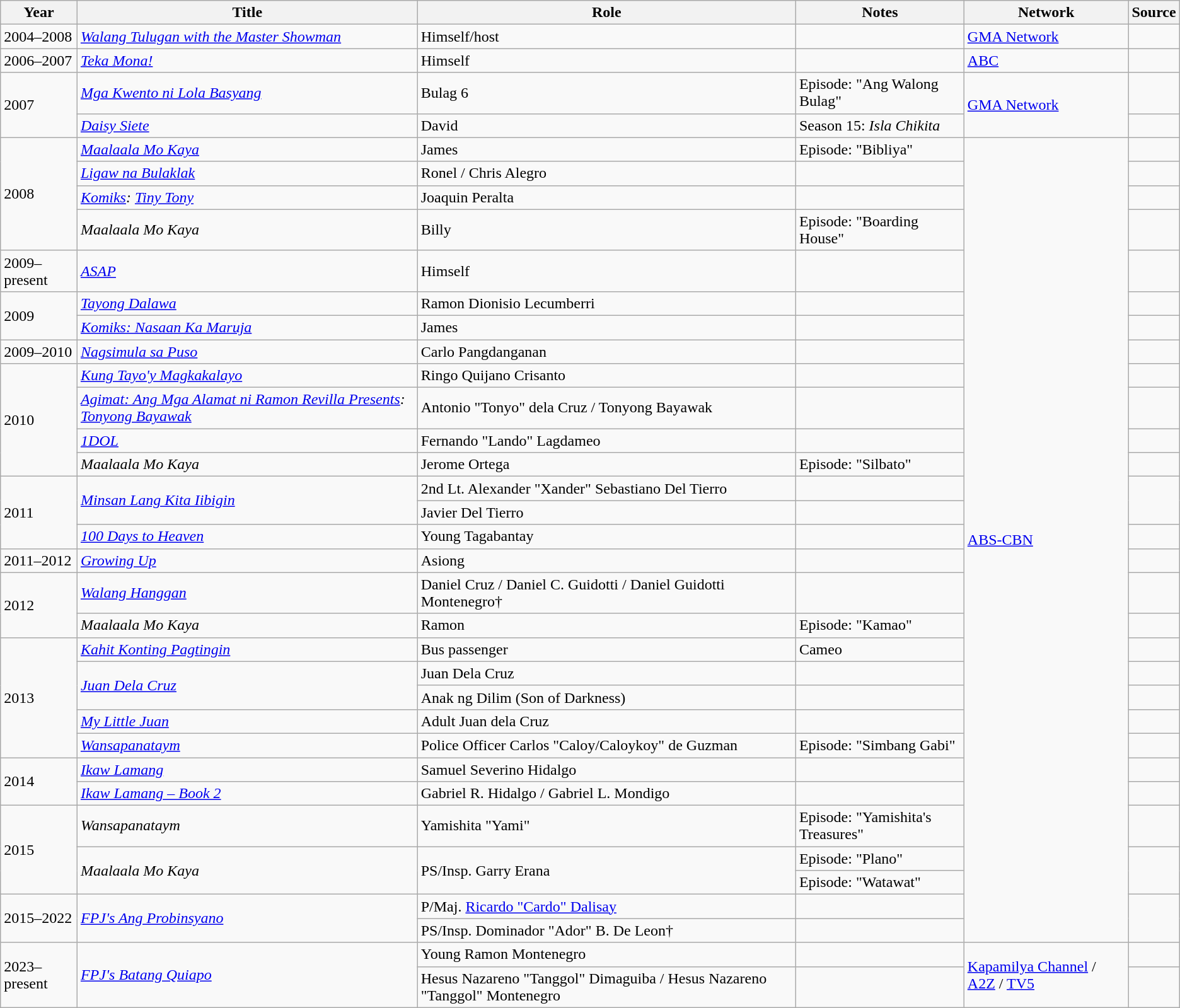<table class="wikitable" style="text-align:left">
<tr>
<th>Year</th>
<th>Title</th>
<th>Role</th>
<th class="unsortable">Notes </th>
<th class="unsortable">Network </th>
<th class="unsortable">Source </th>
</tr>
<tr>
<td>2004–2008</td>
<td><em><a href='#'>Walang Tulugan with the Master Showman</a></em></td>
<td>Himself/host</td>
<td></td>
<td><a href='#'>GMA Network</a></td>
<td></td>
</tr>
<tr>
<td>2006–2007</td>
<td><em><a href='#'>Teka Mona!</a></em></td>
<td>Himself</td>
<td></td>
<td><a href='#'>ABC</a></td>
<td></td>
</tr>
<tr>
<td rowspan="2">2007</td>
<td><em><a href='#'>Mga Kwento ni Lola Basyang</a></em></td>
<td>Bulag 6</td>
<td>Episode: "Ang Walong Bulag"</td>
<td rowspan="2"><a href='#'>GMA Network</a></td>
<td></td>
</tr>
<tr>
<td><em><a href='#'>Daisy Siete</a></em></td>
<td>David</td>
<td>Season 15: <em>Isla Chikita</em></td>
<td></td>
</tr>
<tr>
<td rowspan="4">2008</td>
<td><em><a href='#'>Maalaala Mo Kaya</a></em></td>
<td>James</td>
<td>Episode: "Bibliya"</td>
<td rowspan="30"><a href='#'>ABS-CBN</a></td>
<td></td>
</tr>
<tr>
<td><em><a href='#'>Ligaw na Bulaklak</a></em></td>
<td>Ronel / Chris Alegro</td>
<td></td>
<td></td>
</tr>
<tr>
<td><em><a href='#'>Komiks</a>: <a href='#'>Tiny Tony</a></em></td>
<td>Joaquin Peralta</td>
<td></td>
<td></td>
</tr>
<tr>
<td><em>Maalaala Mo Kaya</em></td>
<td>Billy</td>
<td>Episode: "Boarding House"</td>
<td></td>
</tr>
<tr>
<td>2009–present</td>
<td><em><a href='#'>ASAP</a></em></td>
<td>Himself</td>
<td></td>
<td></td>
</tr>
<tr>
<td rowspan="2">2009</td>
<td><em><a href='#'>Tayong Dalawa</a></em></td>
<td>Ramon Dionisio Lecumberri</td>
<td></td>
<td></td>
</tr>
<tr>
<td><em><a href='#'>Komiks: Nasaan Ka Maruja</a></em></td>
<td>James</td>
<td></td>
<td></td>
</tr>
<tr>
<td>2009–2010</td>
<td><em><a href='#'>Nagsimula sa Puso</a></em></td>
<td>Carlo Pangdanganan</td>
<td></td>
<td></td>
</tr>
<tr>
<td rowspan="4">2010</td>
<td><em><a href='#'>Kung Tayo'y Magkakalayo</a></em></td>
<td>Ringo Quijano Crisanto</td>
<td></td>
<td></td>
</tr>
<tr>
<td><em><a href='#'>Agimat: Ang Mga Alamat ni Ramon Revilla Presents</a>: <a href='#'>Tonyong Bayawak</a></em></td>
<td>Antonio "Tonyo" dela Cruz / Tonyong Bayawak</td>
<td></td>
<td></td>
</tr>
<tr>
<td><em><a href='#'>1DOL</a></em></td>
<td>Fernando "Lando" Lagdameo</td>
<td></td>
<td></td>
</tr>
<tr>
<td><em>Maalaala Mo Kaya</em></td>
<td>Jerome Ortega</td>
<td>Episode: "Silbato"</td>
<td></td>
</tr>
<tr>
<td rowspan="3">2011</td>
<td rowspan="2"><em><a href='#'>Minsan Lang Kita Iibigin</a></em></td>
<td>2nd Lt. Alexander "Xander" Sebastiano Del Tierro</td>
<td></td>
<td rowspan="2"></td>
</tr>
<tr>
<td>Javier Del Tierro</td>
<td></td>
</tr>
<tr>
<td><em><a href='#'>100 Days to Heaven</a></em></td>
<td>Young Tagabantay</td>
<td></td>
<td></td>
</tr>
<tr>
<td>2011–2012</td>
<td><em><a href='#'>Growing Up</a></em></td>
<td>Asiong</td>
<td></td>
<td></td>
</tr>
<tr>
<td rowspan="2">2012</td>
<td><em><a href='#'>Walang Hanggan</a></em></td>
<td>Daniel Cruz / Daniel C. Guidotti / Daniel Guidotti Montenegro†</td>
<td></td>
<td></td>
</tr>
<tr>
<td><em>Maalaala Mo Kaya</em></td>
<td>Ramon</td>
<td>Episode: "Kamao"</td>
<td></td>
</tr>
<tr>
<td rowspan="5">2013</td>
<td><em><a href='#'>Kahit Konting Pagtingin</a></em></td>
<td>Bus passenger</td>
<td>Cameo</td>
<td></td>
</tr>
<tr>
<td rowspan="2"><em><a href='#'>Juan Dela Cruz</a></em></td>
<td>Juan Dela Cruz</td>
<td></td>
<td></td>
</tr>
<tr>
<td>Anak ng Dilim (Son of Darkness)</td>
<td></td>
<td></td>
</tr>
<tr>
<td><em><a href='#'>My Little Juan</a></em></td>
<td>Adult Juan dela Cruz</td>
<td></td>
<td></td>
</tr>
<tr>
<td><em><a href='#'>Wansapanataym</a></em></td>
<td>Police Officer Carlos "Caloy/Caloykoy" de Guzman</td>
<td>Episode: "Simbang Gabi"</td>
<td></td>
</tr>
<tr>
<td rowspan="2">2014</td>
<td><em><a href='#'>Ikaw Lamang</a></em></td>
<td>Samuel Severino Hidalgo</td>
<td></td>
<td></td>
</tr>
<tr>
<td><em><a href='#'>Ikaw Lamang – Book 2</a></em></td>
<td>Gabriel R. Hidalgo / Gabriel L. Mondigo</td>
<td></td>
<td></td>
</tr>
<tr>
<td rowspan="3">2015</td>
<td><em>Wansapanataym</em></td>
<td>Yamishita "Yami"</td>
<td>Episode: "Yamishita's Treasures"</td>
<td></td>
</tr>
<tr>
<td rowspan="2"><em>Maalaala Mo Kaya</em></td>
<td rowspan="2">PS/Insp. Garry Erana</td>
<td>Episode: "Plano"</td>
<td rowspan="2"></td>
</tr>
<tr>
<td>Episode: "Watawat"</td>
</tr>
<tr>
<td rowspan="2">2015–2022</td>
<td rowspan="2"><em><a href='#'>FPJ's Ang Probinsyano</a></em></td>
<td>P/Maj. <a href='#'>Ricardo "Cardo" Dalisay</a></td>
<td></td>
<td rowspan="2"></td>
</tr>
<tr>
<td>PS/Insp. Dominador "Ador" B. De Leon†</td>
<td></td>
</tr>
<tr>
<td rowspan="2">2023–present</td>
<td rowspan="2"><em><a href='#'>FPJ's Batang Quiapo</a></em></td>
<td>Young Ramon Montenegro</td>
<td></td>
<td rowspan="2"><a href='#'>Kapamilya Channel</a> / <a href='#'>A2Z</a> / <a href='#'>TV5</a></td>
<td></td>
</tr>
<tr>
<td>Hesus Nazareno "Tanggol" Dimaguiba / Hesus Nazareno "Tanggol" Montenegro</td>
<td></td>
<td></td>
</tr>
</table>
